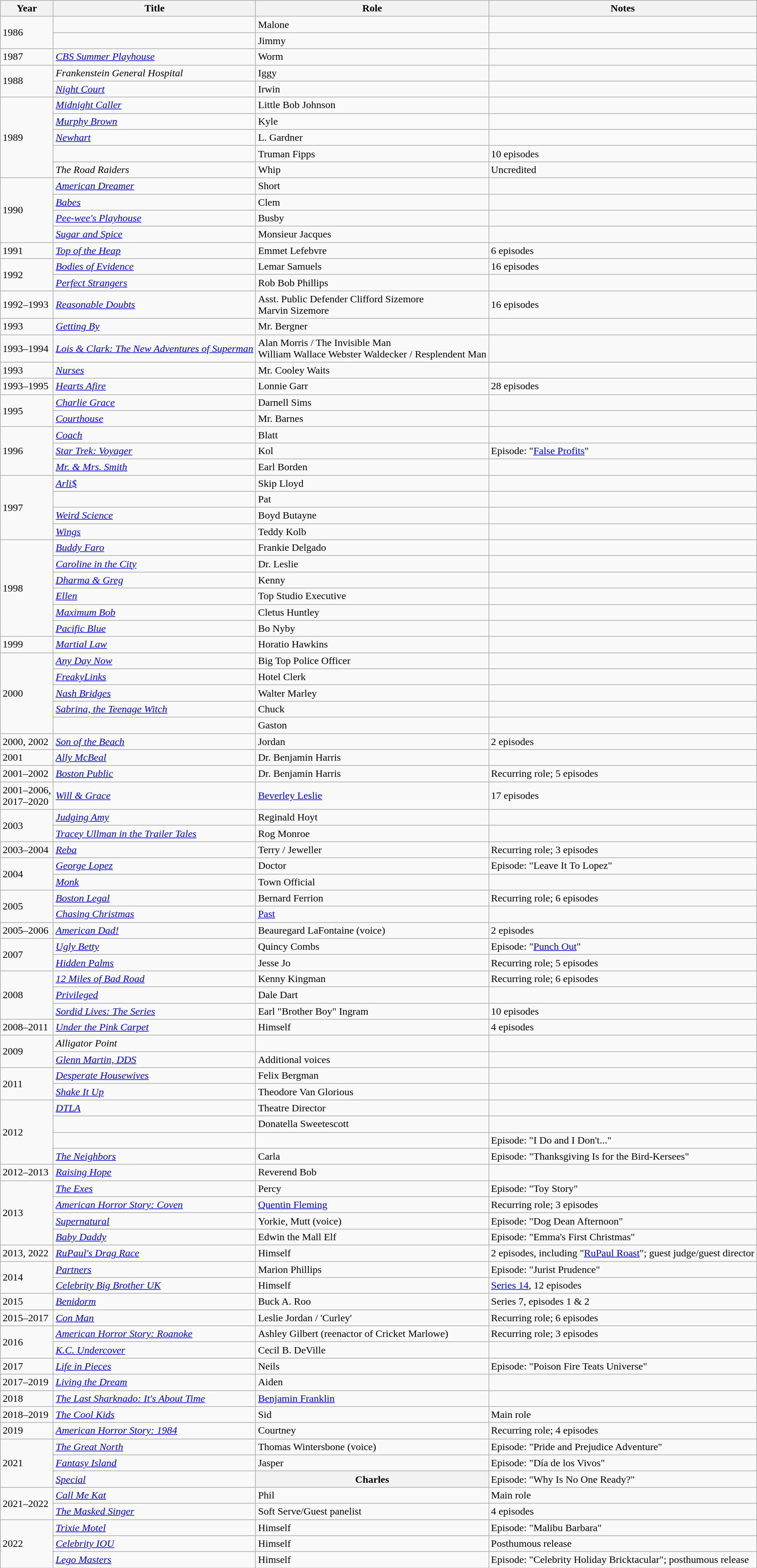<table class="wikitable sortable">
<tr>
<th>Year</th>
<th>Title</th>
<th>Role</th>
<th>Notes</th>
</tr>
<tr>
<td rowspan=2>1986</td>
<td><em></em></td>
<td>Malone</td>
<td></td>
</tr>
<tr>
<td><em></em></td>
<td>Jimmy</td>
<td></td>
</tr>
<tr>
<td>1987</td>
<td><em><a href='#'>CBS Summer Playhouse</a></em></td>
<td>Worm</td>
<td></td>
</tr>
<tr>
<td rowspan=2>1988</td>
<td><em>Frankenstein General Hospital</em></td>
<td>Iggy</td>
<td></td>
</tr>
<tr>
<td><em><a href='#'>Night Court</a></em></td>
<td>Irwin</td>
<td></td>
</tr>
<tr>
<td rowspan=5>1989</td>
<td><em><a href='#'>Midnight Caller</a></em></td>
<td>Little Bob Johnson</td>
<td></td>
</tr>
<tr>
<td><em><a href='#'>Murphy Brown</a></em></td>
<td>Kyle</td>
<td></td>
</tr>
<tr>
<td><em><a href='#'>Newhart</a></em></td>
<td>L. Gardner</td>
<td></td>
</tr>
<tr>
<td><em></em></td>
<td>Truman Fipps</td>
<td>10 episodes</td>
</tr>
<tr>
<td><em>The Road Raiders</em></td>
<td>Whip</td>
<td>Uncredited</td>
</tr>
<tr>
<td rowspan=4>1990</td>
<td><em><a href='#'>American Dreamer</a></em></td>
<td>Short</td>
<td></td>
</tr>
<tr>
<td><em><a href='#'>Babes</a></em></td>
<td>Clem</td>
<td></td>
</tr>
<tr>
<td><em><a href='#'>Pee-wee's Playhouse</a></em></td>
<td>Busby</td>
<td></td>
</tr>
<tr>
<td><em><a href='#'>Sugar and Spice</a></em></td>
<td>Monsieur Jacques</td>
<td></td>
</tr>
<tr>
<td>1991</td>
<td><em><a href='#'>Top of the Heap</a></em></td>
<td>Emmet Lefebvre</td>
<td>6 episodes</td>
</tr>
<tr>
<td rowspan=2>1992</td>
<td><em><a href='#'>Bodies of Evidence</a></em></td>
<td>Lemar Samuels</td>
<td>16 episodes</td>
</tr>
<tr>
<td><em><a href='#'>Perfect Strangers</a></em></td>
<td>Rob Bob Phillips</td>
<td></td>
</tr>
<tr>
<td>1992–1993</td>
<td><em><a href='#'>Reasonable Doubts</a></em></td>
<td>Asst. Public Defender Clifford Sizemore <br> Marvin Sizemore</td>
<td>16 episodes</td>
</tr>
<tr>
<td>1993</td>
<td><em><a href='#'>Getting By</a></em></td>
<td>Mr. Bergner</td>
<td></td>
</tr>
<tr>
<td>1993–1994</td>
<td><em><a href='#'>Lois & Clark: The New Adventures of Superman</a></em></td>
<td>Alan Morris / The Invisible Man<br>William Wallace Webster Waldecker / Resplendent Man</td>
<td></td>
</tr>
<tr>
<td>1993</td>
<td><em><a href='#'>Nurses</a></em></td>
<td>Mr. Cooley Waits</td>
<td></td>
</tr>
<tr>
<td>1993–1995</td>
<td><em><a href='#'>Hearts Afire</a></em></td>
<td>Lonnie Garr</td>
<td>28 episodes</td>
</tr>
<tr>
<td rowspan=2>1995</td>
<td><em><a href='#'>Charlie Grace</a></em></td>
<td>Darnell Sims</td>
<td></td>
</tr>
<tr>
<td><em><a href='#'>Courthouse</a></em></td>
<td>Mr. Barnes</td>
<td></td>
</tr>
<tr>
<td rowspan=3>1996</td>
<td><em><a href='#'>Coach</a></em></td>
<td>Blatt</td>
<td></td>
</tr>
<tr>
<td><em><a href='#'>Star Trek: Voyager</a></em></td>
<td>Kol</td>
<td>Episode: "<a href='#'>False Profits</a>"</td>
</tr>
<tr>
<td><em><a href='#'>Mr. & Mrs. Smith</a></em></td>
<td>Earl Borden</td>
<td></td>
</tr>
<tr>
<td rowspan=4>1997</td>
<td><em><a href='#'>Arli$</a></em></td>
<td>Skip Lloyd</td>
<td></td>
</tr>
<tr>
<td><em></em></td>
<td>Pat</td>
<td></td>
</tr>
<tr>
<td><em><a href='#'>Weird Science</a></em></td>
<td>Boyd Butayne</td>
<td></td>
</tr>
<tr>
<td><em><a href='#'>Wings</a></em></td>
<td>Teddy Kolb</td>
<td></td>
</tr>
<tr>
<td rowspan=6>1998</td>
<td><em><a href='#'>Buddy Faro</a></em></td>
<td>Frankie Delgado</td>
<td></td>
</tr>
<tr>
<td><em><a href='#'>Caroline in the City</a></em></td>
<td>Dr. Leslie</td>
<td></td>
</tr>
<tr>
<td><em><a href='#'>Dharma & Greg</a></em></td>
<td>Kenny</td>
<td></td>
</tr>
<tr>
<td><em><a href='#'>Ellen</a></em></td>
<td>Top Studio Executive</td>
<td></td>
</tr>
<tr>
<td><em><a href='#'>Maximum Bob</a></em></td>
<td>Cletus Huntley</td>
<td></td>
</tr>
<tr>
<td><em><a href='#'>Pacific Blue</a></em></td>
<td>Bo Nyby</td>
<td></td>
</tr>
<tr valign="top">
<td>1999</td>
<td><em><a href='#'>Martial Law</a></em></td>
<td>Horatio Hawkins</td>
<td></td>
</tr>
<tr>
<td rowspan=5>2000</td>
<td><em><a href='#'>Any Day Now</a></em></td>
<td>Big Top Police Officer</td>
<td></td>
</tr>
<tr>
<td><em><a href='#'>FreakyLinks</a></em></td>
<td>Hotel Clerk</td>
<td></td>
</tr>
<tr>
<td><em><a href='#'>Nash Bridges</a></em></td>
<td>Walter Marley</td>
<td></td>
</tr>
<tr>
<td><em><a href='#'>Sabrina, the Teenage Witch</a></em></td>
<td>Chuck</td>
<td></td>
</tr>
<tr>
<td><em></em></td>
<td>Gaston</td>
<td></td>
</tr>
<tr>
<td>2000, 2002</td>
<td><em><a href='#'>Son of the Beach</a></em></td>
<td>Jordan</td>
<td>2 episodes</td>
</tr>
<tr>
<td>2001</td>
<td><em><a href='#'>Ally McBeal</a></em></td>
<td>Dr. Benjamin Harris</td>
<td></td>
</tr>
<tr>
<td>2001–2002</td>
<td><em><a href='#'>Boston Public</a></em></td>
<td>Dr. Benjamin Harris</td>
<td>Recurring role; 5 episodes</td>
</tr>
<tr>
<td>2001–2006,<br>2017–2020</td>
<td><em><a href='#'>Will & Grace</a></em></td>
<td><a href='#'>Beverley Leslie</a></td>
<td>17 episodes</td>
</tr>
<tr>
<td rowspan=2>2003</td>
<td><em><a href='#'>Judging Amy</a></em></td>
<td>Reginald Hoyt</td>
<td></td>
</tr>
<tr>
<td><em><a href='#'>Tracey Ullman in the Trailer Tales</a></em></td>
<td>Rog Monroe</td>
<td></td>
</tr>
<tr>
<td>2003–2004</td>
<td><em><a href='#'>Reba</a></em></td>
<td>Terry / Jeweller</td>
<td>Recurring role; 3 episodes</td>
</tr>
<tr>
<td rowspan=2>2004</td>
<td><em><a href='#'>George Lopez</a></em></td>
<td>Doctor</td>
<td>Episode: "Leave It To Lopez"</td>
</tr>
<tr>
<td><em><a href='#'>Monk</a></em></td>
<td>Town Official</td>
<td></td>
</tr>
<tr>
<td rowspan=2>2005</td>
<td><em><a href='#'>Boston Legal</a></em></td>
<td>Bernard Ferrion</td>
<td>Recurring role; 6 episodes</td>
</tr>
<tr>
<td><em><a href='#'>Chasing Christmas</a></em></td>
<td><a href='#'>Past</a></td>
<td></td>
</tr>
<tr>
<td>2005–2006</td>
<td><em><a href='#'>American Dad!</a></em></td>
<td>Beauregard LaFontaine (voice)</td>
<td>2 episodes</td>
</tr>
<tr>
<td rowspan=2>2007</td>
<td><em><a href='#'>Ugly Betty</a></em></td>
<td>Quincy Combs</td>
<td>Episode: "<a href='#'>Punch Out</a>"</td>
</tr>
<tr>
<td><em><a href='#'>Hidden Palms</a></em></td>
<td>Jesse Jo</td>
<td>Recurring role; 5 episodes</td>
</tr>
<tr>
<td rowspan=3>2008</td>
<td><em><a href='#'>12 Miles of Bad Road</a></em></td>
<td>Kenny Kingman</td>
<td>Recurring role; 6 episodes</td>
</tr>
<tr>
<td><em><a href='#'>Privileged</a></em></td>
<td>Dale Dart</td>
<td></td>
</tr>
<tr>
<td><em><a href='#'>Sordid Lives: The Series</a></em></td>
<td>Earl "Brother Boy" Ingram</td>
<td>10 episodes</td>
</tr>
<tr>
<td>2008–2011</td>
<td><em><a href='#'>Under the Pink Carpet</a></em></td>
<td>Himself</td>
<td>4 episodes</td>
</tr>
<tr>
<td rowspan=2>2009</td>
<td><em>Alligator Point</em></td>
<td></td>
<td></td>
</tr>
<tr>
<td><em><a href='#'>Glenn Martin, DDS</a></em></td>
<td>Additional voices</td>
<td></td>
</tr>
<tr>
<td rowspan=2>2011</td>
<td><em><a href='#'>Desperate Housewives</a></em></td>
<td>Felix Bergman</td>
<td></td>
</tr>
<tr>
<td><em><a href='#'>Shake It Up</a></em></td>
<td>Theodore Van Glorious</td>
<td></td>
</tr>
<tr>
<td rowspan=4>2012</td>
<td><em><a href='#'>DTLA</a></em></td>
<td>Theatre Director</td>
<td></td>
</tr>
<tr>
<td><em></em></td>
<td>Donatella Sweetescott</td>
<td></td>
</tr>
<tr>
<td><em></em></td>
<td></td>
<td>Episode: "I Do and I Don't..."</td>
</tr>
<tr>
<td><em><a href='#'>The Neighbors</a></em></td>
<td>Carla</td>
<td>Episode: "Thanksgiving Is for the Bird-Kersees"</td>
</tr>
<tr>
<td>2012–2013</td>
<td><em><a href='#'>Raising Hope</a></em></td>
<td>Reverend Bob</td>
<td></td>
</tr>
<tr>
<td rowspan=4>2013</td>
<td><em><a href='#'>The Exes</a></em></td>
<td>Percy</td>
<td>Episode: "Toy Story"</td>
</tr>
<tr>
<td><em><a href='#'>American Horror Story: Coven</a></em></td>
<td><a href='#'>Quentin Fleming</a></td>
<td>Recurring role; 3 episodes</td>
</tr>
<tr>
<td><em><a href='#'>Supernatural</a></em></td>
<td>Yorkie, Mutt (voice)</td>
<td>Episode: "Dog Dean Afternoon"</td>
</tr>
<tr>
<td><em><a href='#'>Baby Daddy</a></em></td>
<td>Edwin the Mall Elf</td>
<td>Episode: "Emma's First Christmas"</td>
</tr>
<tr>
<td>2013, 2022</td>
<td><em><a href='#'>RuPaul's Drag Race</a></em></td>
<td>Himself</td>
<td>2 episodes, including "<a href='#'>RuPaul Roast</a>"; guest judge/guest director</td>
</tr>
<tr>
<td rowspan=2>2014</td>
<td><em><a href='#'>Partners</a></em></td>
<td>Marion Phillips</td>
<td>Episode: "Jurist Prudence"</td>
</tr>
<tr>
<td><em><a href='#'>Celebrity Big Brother UK</a></em></td>
<td>Himself</td>
<td><a href='#'>Series 14</a>, 12 episodes</td>
</tr>
<tr>
<td>2015</td>
<td><em><a href='#'>Benidorm</a></em></td>
<td>Buck A. Roo</td>
<td>Series 7, episodes 1 & 2</td>
</tr>
<tr>
<td>2015–2017</td>
<td><em><a href='#'>Con Man</a></em></td>
<td>Leslie Jordan / 'Curley'</td>
<td>Recurring role; 6 episodes</td>
</tr>
<tr>
<td rowspan=2>2016</td>
<td><em><a href='#'>American Horror Story: Roanoke</a></em></td>
<td>Ashley Gilbert (reenactor of Cricket Marlowe)</td>
<td>Recurring role; 3 episodes</td>
</tr>
<tr>
<td><em><a href='#'>K.C. Undercover</a></em></td>
<td>Cecil B. DeVille</td>
<td></td>
</tr>
<tr>
<td>2017</td>
<td><em><a href='#'>Life in Pieces</a></em></td>
<td>Neils</td>
<td>Episode: "Poison Fire Teats Universe"</td>
</tr>
<tr>
<td>2017–2019</td>
<td><em><a href='#'>Living the Dream</a></em></td>
<td>Aiden</td>
<td></td>
</tr>
<tr>
<td>2018</td>
<td><em><a href='#'>The Last Sharknado: It's About Time</a></em></td>
<td><a href='#'>Benjamin Franklin</a></td>
<td></td>
</tr>
<tr>
<td>2018–2019</td>
<td><em><a href='#'>The Cool Kids</a></em></td>
<td>Sid</td>
<td>Main role</td>
</tr>
<tr>
<td>2019</td>
<td><em><a href='#'>American Horror Story: 1984</a></em></td>
<td>Courtney</td>
<td>Recurring role; 4 episodes</td>
</tr>
<tr>
<td rowspan=3>2021</td>
<td><em><a href='#'>The Great North</a></em></td>
<td>Thomas Wintersbone (voice)</td>
<td>Episode: "Pride and Prejudice Adventure"</td>
</tr>
<tr>
<td><a href='#'><em>Fantasy Island</em></a></td>
<td>Jasper</td>
<td>Episode: "Día de los Vivos"</td>
</tr>
<tr>
<td><em><a href='#'>Special</a></em></td>
<th>Charles</th>
<td>Episode: "Why Is No One Ready?"</td>
</tr>
<tr>
<td rowspan=2>2021–2022</td>
<td><em><a href='#'>Call Me Kat</a></em></td>
<td>Phil</td>
<td>Main role</td>
</tr>
<tr>
<td><em><a href='#'>The Masked Singer</a></em></td>
<td>Soft Serve/Guest panelist</td>
<td>4 episodes</td>
</tr>
<tr>
<td rowspan=3>2022</td>
<td><em><a href='#'>Trixie Motel</a></em></td>
<td>Himself</td>
<td>Episode: "Malibu Barbara"</td>
</tr>
<tr>
<td><em><a href='#'>Celebrity IOU</a></em></td>
<td>Himself</td>
<td>Posthumous release</td>
</tr>
<tr>
<td><em><a href='#'>Lego Masters</a></em></td>
<td>Himself</td>
<td>Episode: "Celebrity Holiday Bricktacular"; posthumous release</td>
</tr>
</table>
